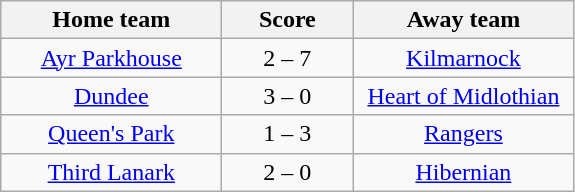<table class="wikitable" style="text-align: center">
<tr>
<th width=140>Home team</th>
<th width=80>Score</th>
<th width=140>Away team</th>
</tr>
<tr>
<td><a href='#'>Ayr Parkhouse</a></td>
<td>2 – 7</td>
<td><a href='#'>Kilmarnock</a></td>
</tr>
<tr>
<td><a href='#'>Dundee</a></td>
<td>3 – 0</td>
<td><a href='#'>Heart of Midlothian</a></td>
</tr>
<tr>
<td><a href='#'>Queen's Park</a></td>
<td>1 – 3</td>
<td><a href='#'>Rangers</a></td>
</tr>
<tr>
<td><a href='#'>Third Lanark</a></td>
<td>2 – 0</td>
<td><a href='#'>Hibernian</a></td>
</tr>
</table>
